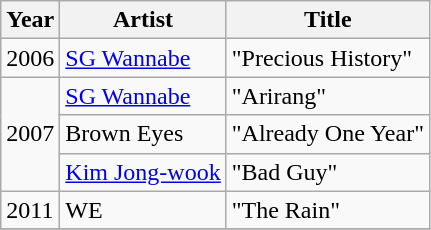<table class="wikitable sortable">
<tr>
<th>Year</th>
<th>Artist</th>
<th>Title</th>
</tr>
<tr>
<td>2006</td>
<td><a href='#'>SG Wannabe</a></td>
<td>"Precious History"</td>
</tr>
<tr>
<td rowspan="3">2007</td>
<td><a href='#'>SG Wannabe</a></td>
<td>"Arirang"</td>
</tr>
<tr>
<td>Brown Eyes</td>
<td>"Already One Year"</td>
</tr>
<tr>
<td><a href='#'>Kim Jong-wook</a></td>
<td>"Bad Guy"</td>
</tr>
<tr>
<td>2011</td>
<td>WE</td>
<td>"The Rain"</td>
</tr>
<tr>
</tr>
</table>
